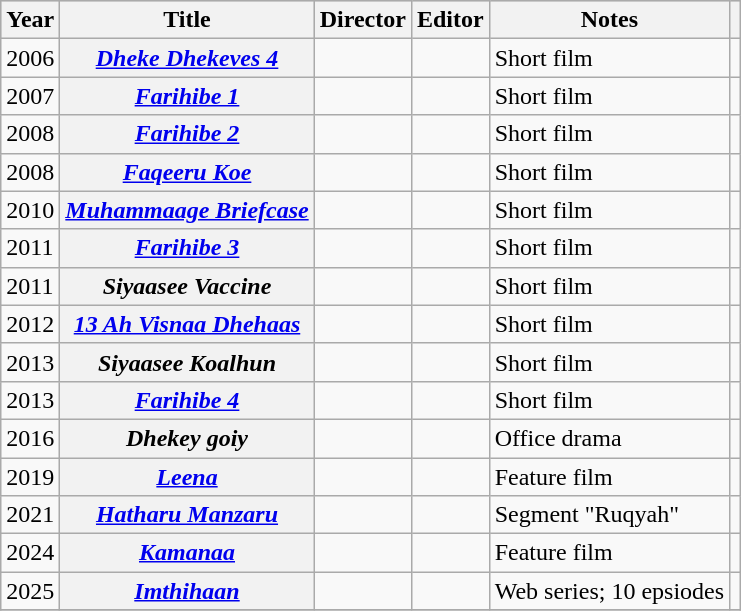<table class="wikitable sortable plainrowheaders">
<tr style="background:#ccc; text-align:center;">
<th scope="col">Year</th>
<th scope="col">Title</th>
<th scope="col">Director</th>
<th scope="col">Editor</th>
<th scope="col">Notes</th>
<th scope="col" class="unsortable"></th>
</tr>
<tr>
<td>2006</td>
<th scope="row"><em><a href='#'>Dheke Dhekeves 4</a></em></th>
<td></td>
<td></td>
<td>Short film</td>
<td style="text-align: center;"></td>
</tr>
<tr>
<td>2007</td>
<th scope="row"><em><a href='#'>Farihibe 1</a></em></th>
<td></td>
<td></td>
<td>Short film</td>
<td style="text-align: center;"></td>
</tr>
<tr>
<td>2008</td>
<th scope="row"><em><a href='#'>Farihibe 2</a></em></th>
<td></td>
<td></td>
<td>Short film</td>
<td style="text-align: center;"></td>
</tr>
<tr>
<td>2008</td>
<th scope="row"><em><a href='#'>Faqeeru Koe</a></em></th>
<td></td>
<td></td>
<td>Short film</td>
<td style="text-align: center;"></td>
</tr>
<tr>
<td>2010</td>
<th scope="row"><em><a href='#'>Muhammaage Briefcase</a></em></th>
<td></td>
<td></td>
<td>Short film</td>
<td style="text-align: center;"></td>
</tr>
<tr>
<td>2011</td>
<th scope="row"><em><a href='#'>Farihibe 3</a></em></th>
<td></td>
<td></td>
<td>Short film</td>
<td style="text-align: center;"></td>
</tr>
<tr>
<td>2011</td>
<th scope="row"><em>Siyaasee Vaccine</em></th>
<td></td>
<td></td>
<td>Short film</td>
<td style="text-align: center;"></td>
</tr>
<tr>
<td>2012</td>
<th scope="row"><em><a href='#'>13 Ah Visnaa Dhehaas</a></em></th>
<td></td>
<td></td>
<td>Short film</td>
<td style="text-align: center;"></td>
</tr>
<tr>
<td>2013</td>
<th scope="row"><em>Siyaasee Koalhun</em></th>
<td></td>
<td></td>
<td>Short film</td>
<td style="text-align: center;"></td>
</tr>
<tr>
<td>2013</td>
<th scope="row"><em><a href='#'>Farihibe 4</a></em></th>
<td></td>
<td></td>
<td>Short film</td>
<td style="text-align: center;"></td>
</tr>
<tr>
<td>2016</td>
<th scope="row"><em>Dhekey goiy</em></th>
<td></td>
<td></td>
<td>Office drama</td>
<td></td>
</tr>
<tr>
<td>2019</td>
<th scope="row"><em><a href='#'>Leena</a></em></th>
<td></td>
<td></td>
<td>Feature film</td>
<td style="text-align: center;"></td>
</tr>
<tr>
<td>2021</td>
<th scope="row"><em><a href='#'>Hatharu Manzaru</a></em></th>
<td></td>
<td></td>
<td>Segment "Ruqyah"</td>
<td style="text-align:center;"></td>
</tr>
<tr>
<td>2024</td>
<th scope="row"><em><a href='#'>Kamanaa</a></em></th>
<td></td>
<td></td>
<td>Feature film</td>
<td style="text-align: center;"></td>
</tr>
<tr>
<td>2025</td>
<th scope="row"><em><a href='#'>Imthihaan</a></em></th>
<td></td>
<td></td>
<td>Web series; 10 epsiodes</td>
<td style="text-align: center;"></td>
</tr>
<tr>
</tr>
</table>
